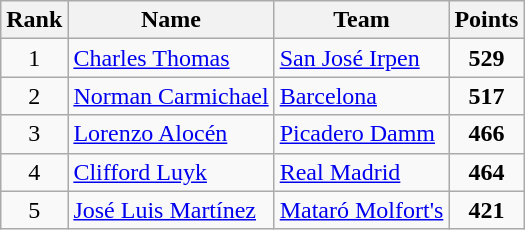<table class="wikitable" style="text-align: center;">
<tr>
<th>Rank</th>
<th>Name</th>
<th>Team</th>
<th>Points</th>
</tr>
<tr>
<td>1</td>
<td style="text-align:left;"> <a href='#'>Charles Thomas</a></td>
<td style="text-align:left;"><a href='#'>San José Irpen</a></td>
<td><strong>529</strong></td>
</tr>
<tr>
<td>2</td>
<td style="text-align:left;"> <a href='#'>Norman Carmichael</a></td>
<td style="text-align:left;"><a href='#'>Barcelona</a></td>
<td><strong>517</strong></td>
</tr>
<tr>
<td>3</td>
<td style="text-align:left;"> <a href='#'>Lorenzo Alocén</a></td>
<td style="text-align:left;"><a href='#'>Picadero Damm</a></td>
<td><strong>466</strong></td>
</tr>
<tr>
<td>4</td>
<td style="text-align:left;"> <a href='#'>Clifford Luyk</a></td>
<td style="text-align:left;"><a href='#'>Real Madrid</a></td>
<td><strong>464</strong></td>
</tr>
<tr>
<td>5</td>
<td style="text-align:left;"> <a href='#'>José Luis Martínez</a></td>
<td style="text-align:left;"><a href='#'>Mataró Molfort's</a></td>
<td><strong>421</strong></td>
</tr>
</table>
